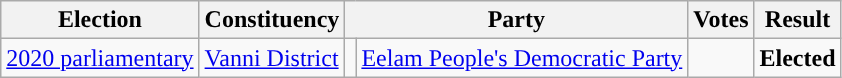<table class="wikitable" style="text-align:left;">
<tr>
<th scope=col>Election</th>
<th scope=col>Constituency</th>
<th scope=col colspan="2">Party</th>
<th scope=col>Votes</th>
<th scope=col>Result</th>
</tr>
<tr>
<td><a href='#'>2020 parliamentary</a></td>
<td><a href='#'>Vanni District</a></td>
<td style="background:"></td>
<td><a href='#'>Eelam People's Democratic Party</a></td>
<td align=right></td>
<td><strong>Elected</strong></td>
</tr>
</table>
